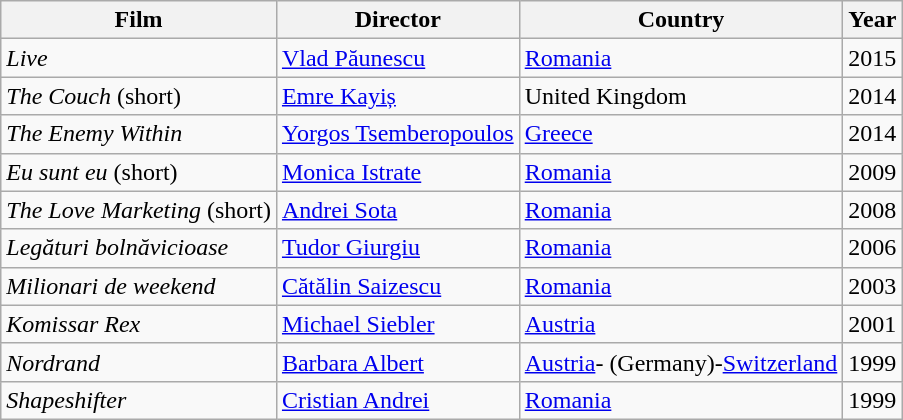<table border="1" class="wikitable sortable" style="margin-bottom: 10px;">
<tr>
<th>Film</th>
<th>Director</th>
<th>Country</th>
<th>Year</th>
</tr>
<tr>
<td><em>Live</em></td>
<td><a href='#'>Vlad Păunescu</a></td>
<td><a href='#'>Romania</a></td>
<td>2015</td>
</tr>
<tr>
<td><em>The Couch</em> (short)</td>
<td><a href='#'>Emre Kayiș</a></td>
<td>United Kingdom</td>
<td>2014</td>
</tr>
<tr>
<td><em>The Enemy Within</em></td>
<td><a href='#'>Yorgos Tsemberopoulos</a></td>
<td><a href='#'>Greece</a></td>
<td>2014</td>
</tr>
<tr>
<td><em>Eu sunt eu</em> (short)</td>
<td><a href='#'>Monica Istrate</a></td>
<td><a href='#'>Romania</a></td>
<td>2009</td>
</tr>
<tr>
<td><em>The Love Marketing</em> (short)</td>
<td><a href='#'>Andrei Sota</a></td>
<td><a href='#'>Romania</a></td>
<td>2008</td>
</tr>
<tr>
<td><em>Legături bolnăvicioase</em></td>
<td><a href='#'>Tudor Giurgiu</a></td>
<td><a href='#'>Romania</a></td>
<td>2006</td>
</tr>
<tr>
<td><em>Milionari de weekend</em></td>
<td><a href='#'>Cătălin Saizescu</a></td>
<td><a href='#'>Romania</a></td>
<td>2003</td>
</tr>
<tr>
<td><em>Komissar Rex</em></td>
<td><a href='#'>Michael Siebler</a></td>
<td><a href='#'>Austria</a></td>
<td>2001</td>
</tr>
<tr>
<td><em>Nordrand</em></td>
<td><a href='#'>Barbara Albert</a></td>
<td><a href='#'>Austria</a>- (Germany)-<a href='#'>Switzerland</a></td>
<td>1999</td>
</tr>
<tr>
<td><em>Shapeshifter</em></td>
<td><a href='#'>Cristian Andrei</a></td>
<td><a href='#'>Romania</a></td>
<td>1999</td>
</tr>
</table>
